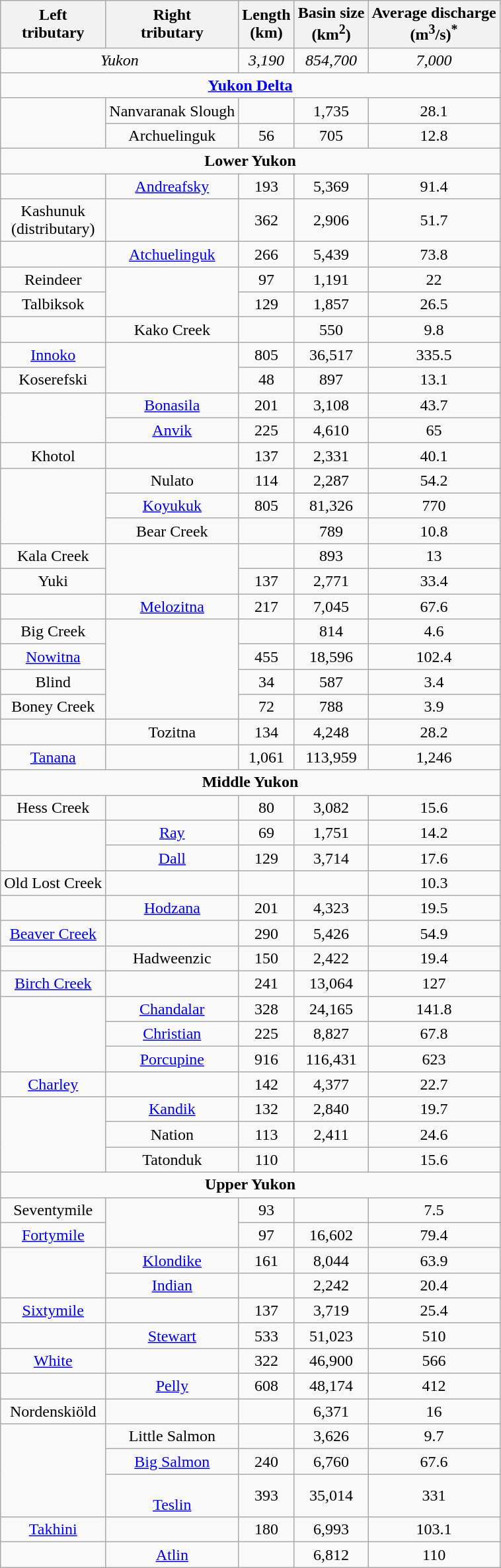<table class="wikitable" style="text-align:center;">
<tr>
<th>Left<br>tributary</th>
<th>Right<br>tributary</th>
<th>Length<br>(km)</th>
<th>Basin size<br>(km<sup>2</sup>)</th>
<th>Average discharge<br>(m<sup>3</sup>/s)<sup>*</sup></th>
</tr>
<tr>
<td colspan="2"><em>Yukon</em></td>
<td><em>3,190</em></td>
<td><em>854,700</em></td>
<td><em>7,000</em></td>
</tr>
<tr>
<td colspan="5"><strong><a href='#'>Yukon Delta</a></strong></td>
</tr>
<tr>
<td rowspan="2"></td>
<td>Nanvaranak Slough</td>
<td></td>
<td>1,735</td>
<td>28.1</td>
</tr>
<tr>
<td>Archuelinguk</td>
<td>56</td>
<td>705</td>
<td>12.8</td>
</tr>
<tr>
<td colspan="5"><strong>Lower Yukon</strong></td>
</tr>
<tr>
<td></td>
<td><a href='#'>Andreafsky</a></td>
<td>193</td>
<td>5,369</td>
<td>91.4</td>
</tr>
<tr>
<td>Kashunuk<br>(distributary)</td>
<td></td>
<td>362</td>
<td>2,906</td>
<td>51.7</td>
</tr>
<tr>
<td></td>
<td><a href='#'>Atchuelinguk</a></td>
<td>266</td>
<td>5,439</td>
<td>73.8</td>
</tr>
<tr>
<td>Reindeer</td>
<td rowspan="2"></td>
<td>97</td>
<td>1,191</td>
<td>22</td>
</tr>
<tr>
<td>Talbiksok</td>
<td>129</td>
<td>1,857</td>
<td>26.5</td>
</tr>
<tr>
<td></td>
<td>Kako Creek</td>
<td></td>
<td>550</td>
<td>9.8</td>
</tr>
<tr>
<td><a href='#'>Innoko</a></td>
<td rowspan="2"></td>
<td>805</td>
<td>36,517</td>
<td>335.5</td>
</tr>
<tr>
<td>Koserefski</td>
<td>48</td>
<td>897</td>
<td>13.1</td>
</tr>
<tr>
<td rowspan="2"></td>
<td><a href='#'>Bonasila</a></td>
<td>201</td>
<td>3,108</td>
<td>43.7</td>
</tr>
<tr>
<td><a href='#'>Anvik</a></td>
<td>225</td>
<td>4,610</td>
<td>65</td>
</tr>
<tr>
<td>Khotol</td>
<td></td>
<td>137</td>
<td>2,331</td>
<td>40.1</td>
</tr>
<tr>
<td rowspan="3"></td>
<td>Nulato</td>
<td>114</td>
<td>2,287</td>
<td>54.2</td>
</tr>
<tr>
<td><a href='#'>Koyukuk</a></td>
<td>805</td>
<td>81,326</td>
<td>770</td>
</tr>
<tr>
<td>Bear Creek</td>
<td></td>
<td>789</td>
<td>10.8</td>
</tr>
<tr>
<td>Kala Creek</td>
<td rowspan="2"></td>
<td></td>
<td>893</td>
<td>13</td>
</tr>
<tr>
<td>Yuki</td>
<td>137</td>
<td>2,771</td>
<td>33.4</td>
</tr>
<tr>
<td></td>
<td><a href='#'>Melozitna</a></td>
<td>217</td>
<td>7,045</td>
<td>67.6</td>
</tr>
<tr>
<td>Big Creek</td>
<td rowspan="4"></td>
<td></td>
<td>814</td>
<td>4.6</td>
</tr>
<tr>
<td><a href='#'>Nowitna</a></td>
<td>455</td>
<td>18,596</td>
<td>102.4</td>
</tr>
<tr>
<td>Blind</td>
<td>34</td>
<td>587</td>
<td>3.4</td>
</tr>
<tr>
<td>Boney Creek</td>
<td>72</td>
<td>788</td>
<td>3.9</td>
</tr>
<tr>
<td></td>
<td>Tozitna</td>
<td>134</td>
<td>4,248</td>
<td>28.2</td>
</tr>
<tr>
<td><a href='#'>Tanana</a></td>
<td></td>
<td>1,061</td>
<td>113,959</td>
<td>1,246</td>
</tr>
<tr>
<td colspan="5"><strong>Middle Yukon</strong></td>
</tr>
<tr>
<td>Hess Creek</td>
<td></td>
<td>80</td>
<td>3,082</td>
<td>15.6</td>
</tr>
<tr>
<td rowspan="2"></td>
<td><a href='#'>Ray</a></td>
<td>69</td>
<td>1,751</td>
<td>14.2</td>
</tr>
<tr>
<td><a href='#'>Dall</a></td>
<td>129</td>
<td>3,714</td>
<td>17.6</td>
</tr>
<tr>
<td>Old Lost Creek</td>
<td></td>
<td></td>
<td></td>
<td>10.3</td>
</tr>
<tr>
<td></td>
<td><a href='#'>Hodzana</a></td>
<td>201</td>
<td>4,323</td>
<td>19.5</td>
</tr>
<tr>
<td><a href='#'>Beaver Creek</a></td>
<td></td>
<td>290</td>
<td>5,426</td>
<td>54.9</td>
</tr>
<tr>
<td></td>
<td>Hadweenzic</td>
<td>150</td>
<td>2,422</td>
<td>19.4</td>
</tr>
<tr>
<td><a href='#'>Birch Creek</a></td>
<td></td>
<td>241</td>
<td>13,064</td>
<td>127</td>
</tr>
<tr>
<td rowspan="3"></td>
<td><a href='#'>Chandalar</a></td>
<td>328</td>
<td>24,165</td>
<td>141.8</td>
</tr>
<tr>
<td><a href='#'>Christian</a></td>
<td>225</td>
<td>8,827</td>
<td>67.8</td>
</tr>
<tr>
<td><a href='#'>Porcupine</a></td>
<td>916</td>
<td>116,431</td>
<td>623</td>
</tr>
<tr>
<td><a href='#'>Charley</a></td>
<td></td>
<td>142</td>
<td>4,377</td>
<td>22.7</td>
</tr>
<tr>
<td rowspan="3"></td>
<td><a href='#'>Kandik</a></td>
<td>132</td>
<td>2,840</td>
<td>19.7</td>
</tr>
<tr>
<td>Nation</td>
<td>113</td>
<td>2,411</td>
<td>24.6</td>
</tr>
<tr>
<td>Tatonduk</td>
<td>110</td>
<td></td>
<td>15.6</td>
</tr>
<tr>
<td colspan="5"><strong>Upper Yukon</strong></td>
</tr>
<tr>
<td>Seventymile</td>
<td rowspan="2"></td>
<td>93</td>
<td></td>
<td>7.5</td>
</tr>
<tr>
<td><a href='#'>Fortymile</a></td>
<td>97</td>
<td>16,602</td>
<td>79.4</td>
</tr>
<tr>
<td rowspan="2"></td>
<td><a href='#'>Klondike</a></td>
<td>161</td>
<td>8,044</td>
<td>63.9</td>
</tr>
<tr>
<td><a href='#'>Indian</a></td>
<td></td>
<td>2,242</td>
<td>20.4</td>
</tr>
<tr>
<td><a href='#'>Sixtymile</a></td>
<td></td>
<td>137</td>
<td>3,719</td>
<td>25.4</td>
</tr>
<tr>
<td></td>
<td><a href='#'>Stewart</a></td>
<td>533</td>
<td>51,023</td>
<td>510</td>
</tr>
<tr>
<td><a href='#'>White</a></td>
<td></td>
<td>322</td>
<td>46,900</td>
<td>566</td>
</tr>
<tr>
<td></td>
<td><a href='#'>Pelly</a></td>
<td>608</td>
<td>48,174</td>
<td>412</td>
</tr>
<tr>
<td>Nordenskiöld</td>
<td></td>
<td></td>
<td>6,371</td>
<td>16</td>
</tr>
<tr>
<td rowspan="3"></td>
<td>Little Salmon</td>
<td></td>
<td>3,626</td>
<td>9.7</td>
</tr>
<tr>
<td><a href='#'>Big Salmon</a></td>
<td>240</td>
<td>6,760</td>
<td>67.6</td>
</tr>
<tr>
<td><br><a href='#'>Teslin</a></td>
<td>393</td>
<td>35,014</td>
<td>331</td>
</tr>
<tr>
<td><a href='#'>Takhini</a></td>
<td></td>
<td>180</td>
<td>6,993</td>
<td>103.1</td>
</tr>
<tr>
<td></td>
<td><a href='#'>Atlin</a></td>
<td></td>
<td>6,812</td>
<td>110</td>
</tr>
</table>
